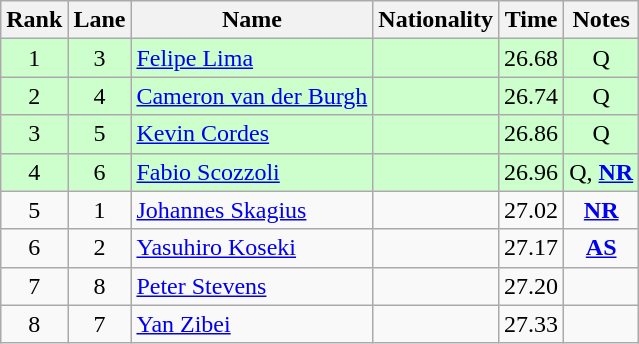<table class="wikitable sortable" style="text-align:center">
<tr>
<th>Rank</th>
<th>Lane</th>
<th>Name</th>
<th>Nationality</th>
<th>Time</th>
<th>Notes</th>
</tr>
<tr bgcolor=ccffcc>
<td>1</td>
<td>3</td>
<td align=left><a href='#'>Felipe Lima</a></td>
<td align=left></td>
<td>26.68</td>
<td>Q</td>
</tr>
<tr bgcolor=ccffcc>
<td>2</td>
<td>4</td>
<td align=left><a href='#'>Cameron van der Burgh</a></td>
<td align=left></td>
<td>26.74</td>
<td>Q</td>
</tr>
<tr bgcolor=ccffcc>
<td>3</td>
<td>5</td>
<td align=left><a href='#'>Kevin Cordes</a></td>
<td align=left></td>
<td>26.86</td>
<td>Q</td>
</tr>
<tr bgcolor=ccffcc>
<td>4</td>
<td>6</td>
<td align=left><a href='#'>Fabio Scozzoli</a></td>
<td align=left></td>
<td>26.96</td>
<td>Q, <strong><a href='#'>NR</a></strong></td>
</tr>
<tr>
<td>5</td>
<td>1</td>
<td align=left><a href='#'>Johannes Skagius</a></td>
<td align=left></td>
<td>27.02</td>
<td><strong><a href='#'>NR</a></strong></td>
</tr>
<tr>
<td>6</td>
<td>2</td>
<td align=left><a href='#'>Yasuhiro Koseki</a></td>
<td align=left></td>
<td>27.17</td>
<td><strong><a href='#'>AS</a></strong></td>
</tr>
<tr>
<td>7</td>
<td>8</td>
<td align=left><a href='#'>Peter Stevens</a></td>
<td align=left></td>
<td>27.20</td>
<td></td>
</tr>
<tr>
<td>8</td>
<td>7</td>
<td align=left><a href='#'>Yan Zibei</a></td>
<td align=left></td>
<td>27.33</td>
<td></td>
</tr>
</table>
